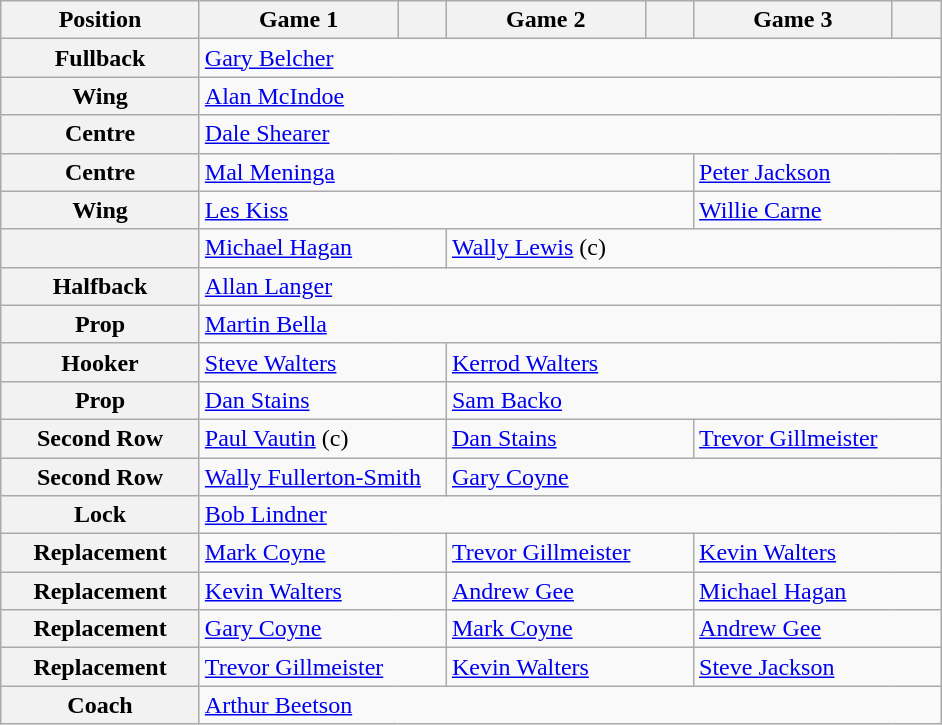<table class="wikitable">
<tr>
<th width="125">Position</th>
<th width="125">Game 1</th>
<th width="25"></th>
<th width="125">Game 2</th>
<th width="25"></th>
<th width="125">Game 3</th>
<th width="25"></th>
</tr>
<tr>
<th>Fullback</th>
<td colspan="6"> <a href='#'>Gary Belcher</a></td>
</tr>
<tr>
<th>Wing</th>
<td colspan="6"> <a href='#'>Alan McIndoe</a></td>
</tr>
<tr>
<th>Centre</th>
<td colspan="6"> <a href='#'>Dale Shearer</a></td>
</tr>
<tr>
<th>Centre</th>
<td colspan="4"> <a href='#'>Mal Meninga</a></td>
<td colspan="2"> <a href='#'>Peter Jackson</a></td>
</tr>
<tr>
<th>Wing</th>
<td colspan="4"> <a href='#'>Les Kiss</a></td>
<td colspan="2"> <a href='#'>Willie Carne</a></td>
</tr>
<tr>
<th></th>
<td colspan="2"> <a href='#'>Michael Hagan</a></td>
<td colspan="4"> <a href='#'>Wally Lewis</a> (c)</td>
</tr>
<tr>
<th>Halfback</th>
<td colspan="6"> <a href='#'>Allan Langer</a></td>
</tr>
<tr>
<th>Prop</th>
<td colspan="6"> <a href='#'>Martin Bella</a></td>
</tr>
<tr>
<th>Hooker</th>
<td colspan="2"> <a href='#'>Steve Walters</a></td>
<td colspan="4"> <a href='#'>Kerrod Walters</a></td>
</tr>
<tr>
<th>Prop</th>
<td colspan="2"> <a href='#'>Dan Stains</a></td>
<td colspan="4"> <a href='#'>Sam Backo</a></td>
</tr>
<tr>
<th>Second Row</th>
<td colspan="2"> <a href='#'>Paul Vautin</a> (c)</td>
<td colspan="2"> <a href='#'>Dan Stains</a></td>
<td colspan="2"> <a href='#'>Trevor Gillmeister</a></td>
</tr>
<tr>
<th>Second Row</th>
<td colspan="2"> <a href='#'>Wally Fullerton-Smith</a></td>
<td colspan="4"> <a href='#'>Gary Coyne</a></td>
</tr>
<tr>
<th>Lock</th>
<td colspan="6"> <a href='#'>Bob Lindner</a></td>
</tr>
<tr>
<th>Replacement</th>
<td colspan="2"> <a href='#'>Mark Coyne</a></td>
<td colspan="2"> <a href='#'>Trevor Gillmeister</a></td>
<td colspan="2"> <a href='#'>Kevin Walters</a></td>
</tr>
<tr>
<th>Replacement</th>
<td colspan="2"> <a href='#'>Kevin Walters</a></td>
<td colspan="2"> <a href='#'>Andrew Gee</a></td>
<td colspan="2"> <a href='#'>Michael Hagan</a></td>
</tr>
<tr>
<th>Replacement</th>
<td colspan="2"> <a href='#'>Gary Coyne</a></td>
<td colspan="2"> <a href='#'>Mark Coyne</a></td>
<td colspan="2"> <a href='#'>Andrew Gee</a></td>
</tr>
<tr>
<th>Replacement</th>
<td colspan="2"> <a href='#'>Trevor Gillmeister</a></td>
<td colspan="2"> <a href='#'>Kevin Walters</a></td>
<td colspan="2"> <a href='#'>Steve Jackson</a></td>
</tr>
<tr>
<th>Coach</th>
<td colspan="6"> <a href='#'>Arthur Beetson</a></td>
</tr>
</table>
